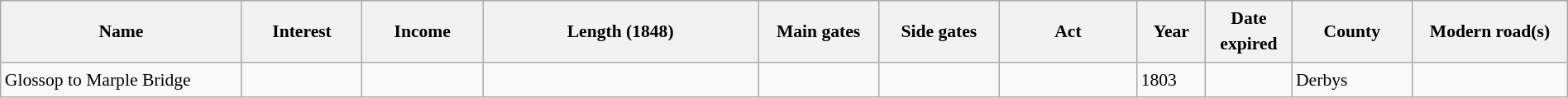<table class="wikitable sortable" style="font-size:90%;width:100%;border:0px;text-align:left;line-height:150%;">
<tr>
<th width="14%">Name</th>
<th width="7%">Interest</th>
<th width="7%">Income</th>
<th width="16%">Length (1848)</th>
<th width="7%">Main gates</th>
<th width="7%">Side gates</th>
<th width="8%">Act</th>
<th width="4%">Year</th>
<th width="5%">Date expired</th>
<th width="7%">County</th>
<th width="9%">Modern road(s)</th>
</tr>
<tr>
<td>Glossop to Marple Bridge</td>
<td></td>
<td></td>
<td></td>
<td></td>
<td></td>
<td></td>
<td>1803</td>
<td></td>
<td>Derbys</td>
<td></td>
</tr>
</table>
